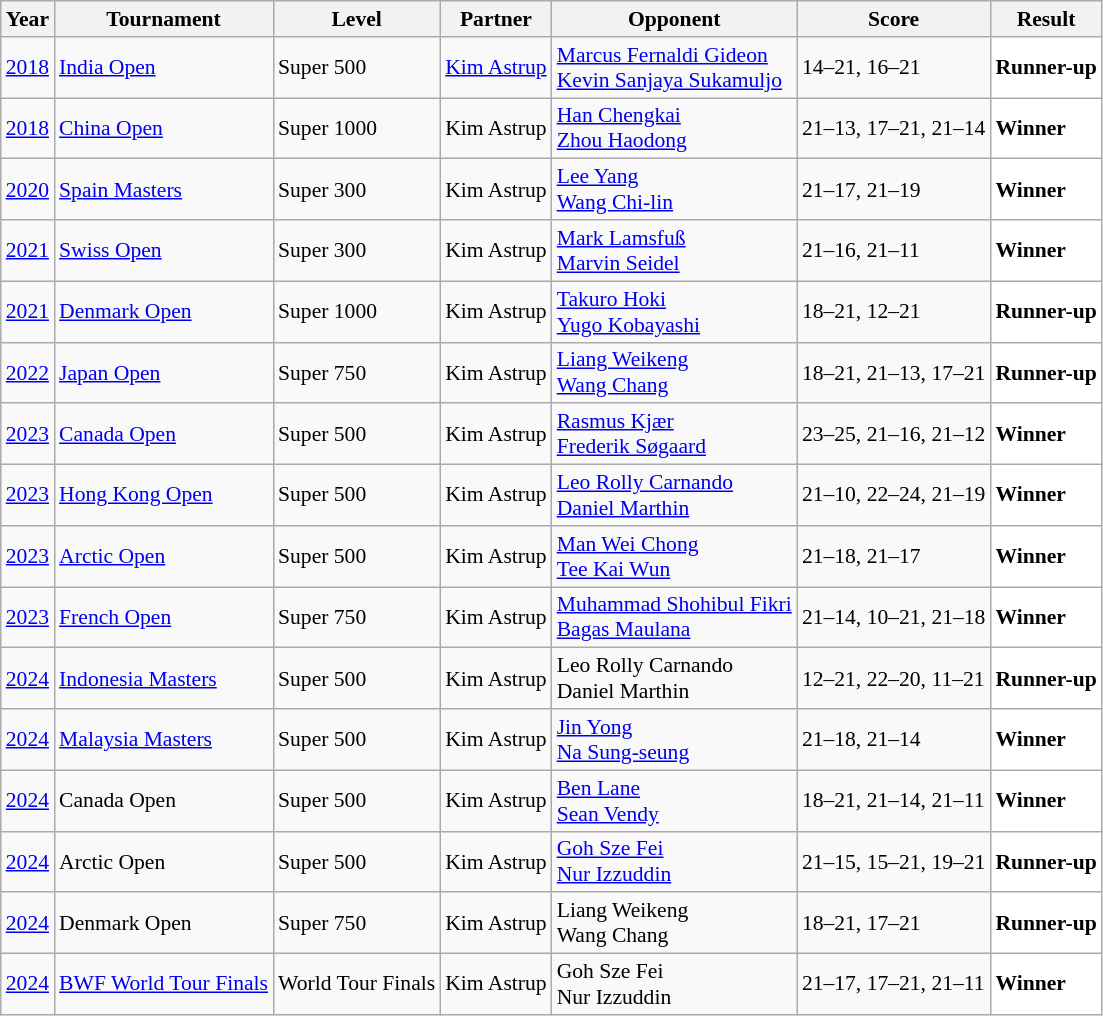<table class="sortable wikitable" style="font-size: 90%;">
<tr>
<th>Year</th>
<th>Tournament</th>
<th>Level</th>
<th>Partner</th>
<th>Opponent</th>
<th>Score</th>
<th>Result</th>
</tr>
<tr>
<td align="center"><a href='#'>2018</a></td>
<td align="left"><a href='#'>India Open</a></td>
<td align="left">Super 500</td>
<td align="left"> <a href='#'>Kim Astrup</a></td>
<td align="left"> <a href='#'>Marcus Fernaldi Gideon</a><br> <a href='#'>Kevin Sanjaya Sukamuljo</a></td>
<td align="left">14–21, 16–21</td>
<td style="text-align:left; background:white"> <strong>Runner-up</strong></td>
</tr>
<tr>
<td align="center"><a href='#'>2018</a></td>
<td align="left"><a href='#'>China Open</a></td>
<td align="left">Super 1000</td>
<td align="left"> Kim Astrup</td>
<td align="left"> <a href='#'>Han Chengkai</a><br> <a href='#'>Zhou Haodong</a></td>
<td align="left">21–13, 17–21, 21–14</td>
<td style="text-align:left; background:white"> <strong>Winner</strong></td>
</tr>
<tr>
<td align="center"><a href='#'>2020</a></td>
<td align="left"><a href='#'>Spain Masters</a></td>
<td align="left">Super 300</td>
<td align="left"> Kim Astrup</td>
<td align="left"> <a href='#'>Lee Yang</a><br> <a href='#'>Wang Chi-lin</a></td>
<td align="left">21–17, 21–19</td>
<td style="text-align:left; background:white"> <strong>Winner</strong></td>
</tr>
<tr>
<td align="center"><a href='#'>2021</a></td>
<td align="left"><a href='#'>Swiss Open</a></td>
<td align="left">Super 300</td>
<td align="left"> Kim Astrup</td>
<td align="left"> <a href='#'>Mark Lamsfuß</a><br> <a href='#'>Marvin Seidel</a></td>
<td align="left">21–16, 21–11</td>
<td style="text-align:left; background:white"> <strong>Winner</strong></td>
</tr>
<tr>
<td align="center"><a href='#'>2021</a></td>
<td align="left"><a href='#'>Denmark Open</a></td>
<td align="left">Super 1000</td>
<td align="left"> Kim Astrup</td>
<td align="left"> <a href='#'>Takuro Hoki</a><br> <a href='#'>Yugo Kobayashi</a></td>
<td align="left">18–21, 12–21</td>
<td style="text-align:left; background:white"> <strong>Runner-up</strong></td>
</tr>
<tr>
<td align="center"><a href='#'>2022</a></td>
<td align="left"><a href='#'>Japan Open</a></td>
<td align="left">Super 750</td>
<td align="left"> Kim Astrup</td>
<td align="left"> <a href='#'>Liang Weikeng</a><br> <a href='#'>Wang Chang</a></td>
<td align="left">18–21, 21–13, 17–21</td>
<td style="text-align:left; background:white"> <strong>Runner-up</strong></td>
</tr>
<tr>
<td align="center"><a href='#'>2023</a></td>
<td align="left"><a href='#'>Canada Open</a></td>
<td align="left">Super 500</td>
<td align="left"> Kim Astrup</td>
<td align="left"> <a href='#'>Rasmus Kjær</a><br> <a href='#'>Frederik Søgaard</a></td>
<td align="left">23–25, 21–16, 21–12</td>
<td style="text-align:left; background:white"> <strong>Winner</strong></td>
</tr>
<tr>
<td align="center"><a href='#'>2023</a></td>
<td align="left"><a href='#'>Hong Kong Open</a></td>
<td align="left">Super 500</td>
<td align="left"> Kim Astrup</td>
<td align="left"> <a href='#'>Leo Rolly Carnando</a><br> <a href='#'>Daniel Marthin</a></td>
<td align="left">21–10, 22–24, 21–19</td>
<td style="text-align:left; background:white"> <strong>Winner</strong></td>
</tr>
<tr>
<td align="center"><a href='#'>2023</a></td>
<td align="left"><a href='#'>Arctic Open</a></td>
<td align="left">Super 500</td>
<td align="left"> Kim Astrup</td>
<td align="left"> <a href='#'>Man Wei Chong</a><br> <a href='#'>Tee Kai Wun</a></td>
<td align="left">21–18, 21–17</td>
<td style="text-align:left; background:white"> <strong>Winner</strong></td>
</tr>
<tr>
<td align="center"><a href='#'>2023</a></td>
<td align="left"><a href='#'>French Open</a></td>
<td align="left">Super 750</td>
<td align="left"> Kim Astrup</td>
<td align="left"> <a href='#'>Muhammad Shohibul Fikri</a><br> <a href='#'>Bagas Maulana</a></td>
<td align="left">21–14, 10–21, 21–18</td>
<td style="text-align:left; background:white"> <strong>Winner</strong></td>
</tr>
<tr>
<td align="center"><a href='#'>2024</a></td>
<td align="left"><a href='#'>Indonesia Masters</a></td>
<td align="left">Super 500</td>
<td align="left"> Kim Astrup</td>
<td align="left"> Leo Rolly Carnando<br> Daniel Marthin</td>
<td align="left">12–21, 22–20, 11–21</td>
<td style="text-align:left; background:white"> <strong>Runner-up</strong></td>
</tr>
<tr>
<td align="center"><a href='#'>2024</a></td>
<td align="left"><a href='#'>Malaysia Masters</a></td>
<td align="left">Super 500</td>
<td align="left"> Kim Astrup</td>
<td align="left"> <a href='#'>Jin Yong</a><br> <a href='#'>Na Sung-seung</a></td>
<td align="left">21–18, 21–14</td>
<td style="text-align:left; background:white"> <strong>Winner</strong></td>
</tr>
<tr>
<td align="center"><a href='#'>2024</a></td>
<td align="left">Canada Open</td>
<td align="left">Super 500</td>
<td align="left"> Kim Astrup</td>
<td align="left"> <a href='#'>Ben Lane</a><br>  <a href='#'>Sean Vendy</a></td>
<td align="left">18–21, 21–14, 21–11</td>
<td style="text-align:left; background:white"> <strong>Winner</strong></td>
</tr>
<tr>
<td align="center"><a href='#'>2024</a></td>
<td align="left">Arctic Open</td>
<td align="left">Super 500</td>
<td align="left"> Kim Astrup</td>
<td align="left"> <a href='#'>Goh Sze Fei</a><br> <a href='#'>Nur Izzuddin</a></td>
<td align="left">21–15, 15–21, 19–21</td>
<td style="text-align:left; background:white"> <strong>Runner-up</strong></td>
</tr>
<tr>
<td align="center"><a href='#'>2024</a></td>
<td align="left">Denmark Open</td>
<td align="left">Super 750</td>
<td align="left"> Kim Astrup</td>
<td align="left"> Liang Weikeng<br> Wang Chang</td>
<td align="left">18–21, 17–21</td>
<td style="text-align:left; background:white"> <strong>Runner-up</strong></td>
</tr>
<tr>
<td align="center"><a href='#'>2024</a></td>
<td align="left"><a href='#'>BWF World Tour Finals</a></td>
<td align="left">World Tour Finals</td>
<td align="left"> Kim Astrup</td>
<td align="left"> Goh Sze Fei<br> Nur Izzuddin</td>
<td align="left">21–17, 17–21, 21–11</td>
<td style="text-align:left; background: white"> <strong>Winner</strong></td>
</tr>
</table>
